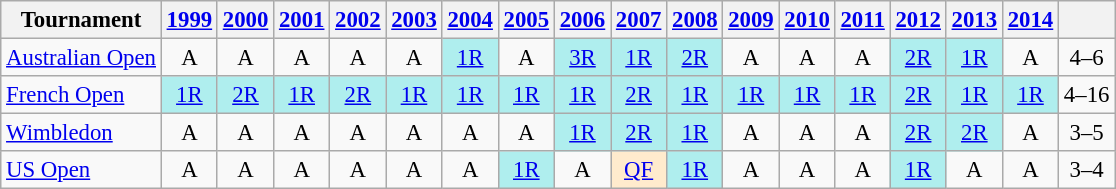<table class=wikitable style=text-align:center;font-size:95%>
<tr>
<th>Tournament</th>
<th><a href='#'>1999</a></th>
<th><a href='#'>2000</a></th>
<th><a href='#'>2001</a></th>
<th><a href='#'>2002</a></th>
<th><a href='#'>2003</a></th>
<th><a href='#'>2004</a></th>
<th><a href='#'>2005</a></th>
<th><a href='#'>2006</a></th>
<th><a href='#'>2007</a></th>
<th><a href='#'>2008</a></th>
<th><a href='#'>2009</a></th>
<th><a href='#'>2010</a></th>
<th><a href='#'>2011</a></th>
<th><a href='#'>2012</a></th>
<th><a href='#'>2013</a></th>
<th><a href='#'>2014</a></th>
<th></th>
</tr>
<tr>
<td align=left><a href='#'>Australian Open</a></td>
<td>A</td>
<td>A</td>
<td>A</td>
<td>A</td>
<td>A</td>
<td bgcolor=#afeeee><a href='#'>1R</a></td>
<td>A</td>
<td bgcolor=#afeeee><a href='#'>3R</a></td>
<td bgcolor=#afeeee><a href='#'>1R</a></td>
<td bgcolor=#afeeee><a href='#'>2R</a></td>
<td>A</td>
<td>A</td>
<td>A</td>
<td bgcolor=#afeeee><a href='#'>2R</a></td>
<td bgcolor=#afeeee><a href='#'>1R</a></td>
<td>A</td>
<td>4–6</td>
</tr>
<tr>
<td align=left><a href='#'>French Open</a></td>
<td bgcolor=#afeeee><a href='#'>1R</a></td>
<td bgcolor=#afeeee><a href='#'>2R</a></td>
<td bgcolor=#afeeee><a href='#'>1R</a></td>
<td bgcolor=#afeeee><a href='#'>2R</a></td>
<td bgcolor=#afeeee><a href='#'>1R</a></td>
<td bgcolor=#afeeee><a href='#'>1R</a></td>
<td bgcolor=#afeeee><a href='#'>1R</a></td>
<td bgcolor=#afeeee><a href='#'>1R</a></td>
<td bgcolor=#afeeee><a href='#'>2R</a></td>
<td bgcolor=#afeeee><a href='#'>1R</a></td>
<td bgcolor=#afeeee><a href='#'>1R</a></td>
<td bgcolor=#afeeee><a href='#'>1R</a></td>
<td bgcolor=#afeeee><a href='#'>1R</a></td>
<td bgcolor=#afeeee><a href='#'>2R</a></td>
<td bgcolor=#afeeee><a href='#'>1R</a></td>
<td bgcolor=#afeeee><a href='#'>1R</a></td>
<td>4–16</td>
</tr>
<tr>
<td align=left><a href='#'>Wimbledon</a></td>
<td>A</td>
<td>A</td>
<td>A</td>
<td>A</td>
<td>A</td>
<td>A</td>
<td>A</td>
<td bgcolor=#afeeee><a href='#'>1R</a></td>
<td bgcolor=#afeeee><a href='#'>2R</a></td>
<td bgcolor=#afeeee><a href='#'>1R</a></td>
<td>A</td>
<td>A</td>
<td>A</td>
<td bgcolor=#afeeee><a href='#'>2R</a></td>
<td bgcolor=#afeeee><a href='#'>2R</a></td>
<td>A</td>
<td>3–5</td>
</tr>
<tr>
<td align=left><a href='#'>US Open</a></td>
<td>A</td>
<td>A</td>
<td>A</td>
<td>A</td>
<td>A</td>
<td>A</td>
<td bgcolor=#afeeee><a href='#'>1R</a></td>
<td>A</td>
<td bgcolor=#ffebcd><a href='#'>QF</a></td>
<td bgcolor=#afeeee><a href='#'>1R</a></td>
<td>A</td>
<td>A</td>
<td>A</td>
<td bgcolor=#afeeee><a href='#'>1R</a></td>
<td>A</td>
<td>A</td>
<td>3–4</td>
</tr>
</table>
